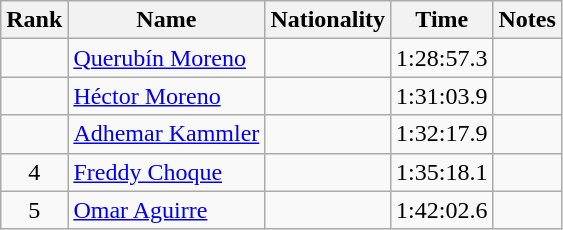<table class="wikitable sortable" style="text-align:center">
<tr>
<th>Rank</th>
<th>Name</th>
<th>Nationality</th>
<th>Time</th>
<th>Notes</th>
</tr>
<tr>
<td></td>
<td align=left><a href='#'>Querubín Moreno</a></td>
<td align=left></td>
<td>1:28:57.3</td>
<td></td>
</tr>
<tr>
<td></td>
<td align=left><a href='#'>Héctor Moreno</a></td>
<td align=left></td>
<td>1:31:03.9</td>
<td></td>
</tr>
<tr>
<td></td>
<td align=left><a href='#'>Adhemar Kammler</a></td>
<td align=left></td>
<td>1:32:17.9</td>
<td></td>
</tr>
<tr>
<td>4</td>
<td align=left><a href='#'>Freddy Choque</a></td>
<td align=left></td>
<td>1:35:18.1</td>
<td></td>
</tr>
<tr>
<td>5</td>
<td align=left><a href='#'>Omar Aguirre</a></td>
<td align=left></td>
<td>1:42:02.6</td>
<td></td>
</tr>
</table>
